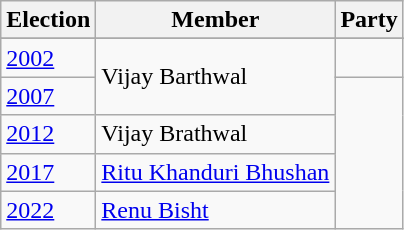<table class="wikitable sortable">
<tr>
<th>Election</th>
<th>Member</th>
<th colspan=2>Party</th>
</tr>
<tr>
</tr>
<tr>
</tr>
<tr>
<td><a href='#'>2002</a></td>
<td rowspan=2>Vijay Barthwal</td>
<td></td>
</tr>
<tr>
<td><a href='#'>2007</a></td>
</tr>
<tr>
<td><a href='#'>2012</a></td>
<td>Vijay Brathwal</td>
</tr>
<tr>
<td><a href='#'>2017</a></td>
<td><a href='#'>Ritu Khanduri Bhushan</a></td>
</tr>
<tr>
<td><a href='#'>2022</a></td>
<td><a href='#'>Renu Bisht</a></td>
</tr>
</table>
